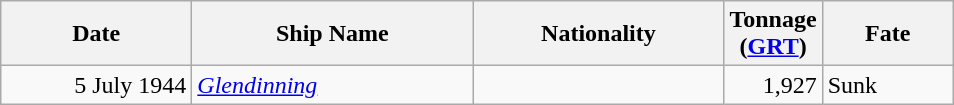<table class="wikitable sortable">
<tr>
<th width="120px">Date</th>
<th width="180px">Ship Name</th>
<th width="160px">Nationality</th>
<th width="25px">Tonnage<br>(<a href='#'>GRT</a>)</th>
<th width="80px">Fate</th>
</tr>
<tr>
<td align="right">5 July 1944</td>
<td align="left"><a href='#'><em>Glendinning</em></a></td>
<td align="left"></td>
<td align="right">1,927</td>
<td align="left">Sunk</td>
</tr>
</table>
